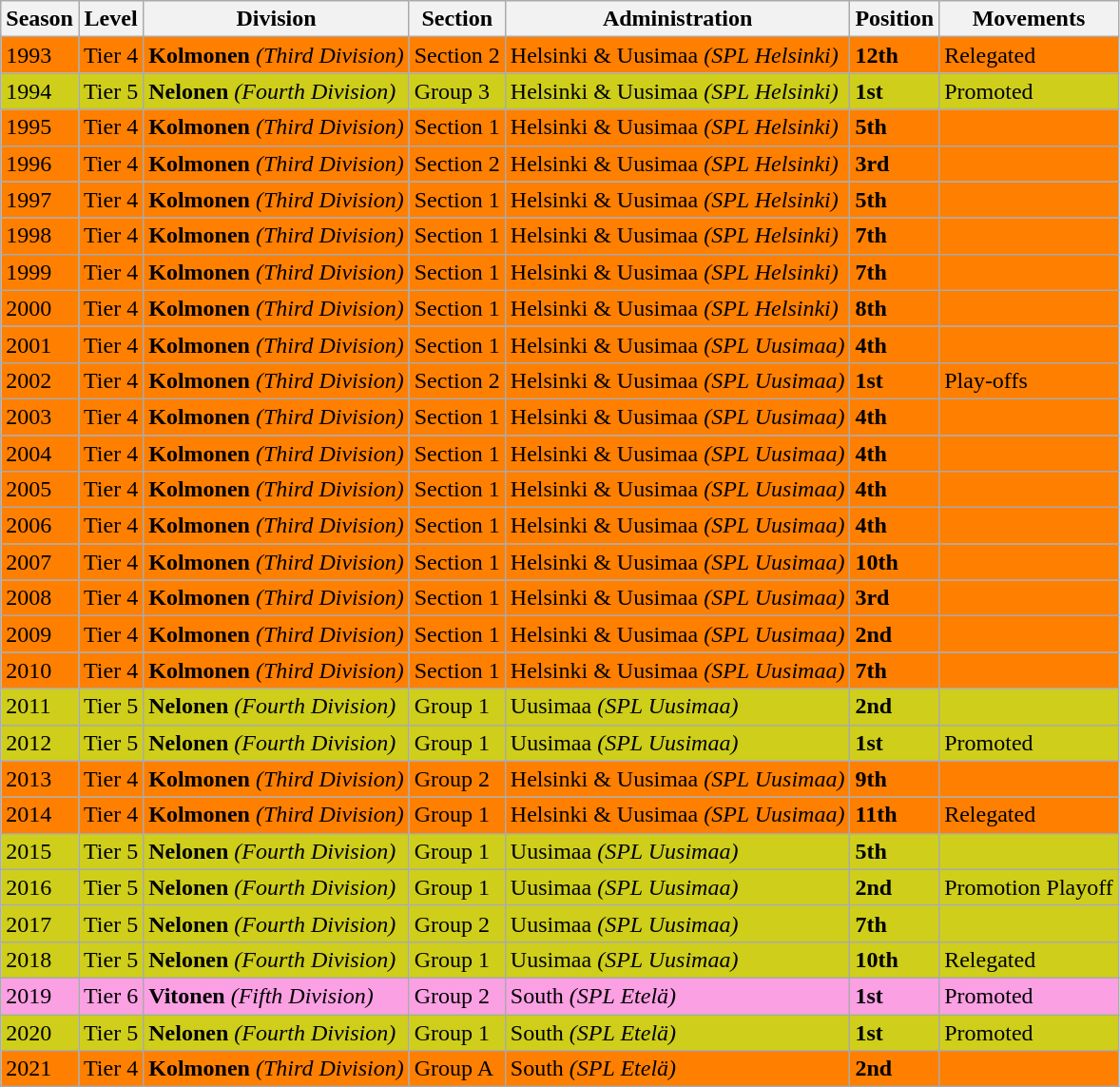<table class="wikitable">
<tr style="background:#f0f6fa;">
<th><strong>Season</strong></th>
<th><strong>Level</strong></th>
<th><strong>Division</strong></th>
<th><strong>Section</strong></th>
<th><strong>Administration</strong></th>
<th><strong>Position</strong></th>
<th><strong>Movements</strong></th>
</tr>
<tr>
<td style="background:#FF7F00;">1993</td>
<td style="background:#FF7F00;">Tier 4</td>
<td style="background:#FF7F00;"><strong>Kolmonen</strong> <em>(Third Division)</em></td>
<td style="background:#FF7F00;">Section 2</td>
<td style="background:#FF7F00;">Helsinki & Uusimaa <em>(SPL Helsinki)</em></td>
<td style="background:#FF7F00;"><strong>12th</strong></td>
<td style="background:#FF7F00;">Relegated</td>
</tr>
<tr>
<td style="background:#CECE1B;">1994</td>
<td style="background:#CECE1B;">Tier 5</td>
<td style="background:#CECE1B;"><strong>Nelonen</strong> <em>(Fourth Division)</em></td>
<td style="background:#CECE1B;">Group 3</td>
<td style="background:#CECE1B;">Helsinki & Uusimaa <em>(SPL Helsinki)</em></td>
<td style="background:#CECE1B;"><strong>1st</strong></td>
<td style="background:#CECE1B;">Promoted</td>
</tr>
<tr>
<td style="background:#FF7F00;">1995</td>
<td style="background:#FF7F00;">Tier 4</td>
<td style="background:#FF7F00;"><strong>Kolmonen</strong> <em>(Third Division)</em></td>
<td style="background:#FF7F00;">Section 1</td>
<td style="background:#FF7F00;">Helsinki & Uusimaa <em>(SPL Helsinki)</em></td>
<td style="background:#FF7F00;"><strong>5th</strong></td>
<td style="background:#FF7F00;"></td>
</tr>
<tr>
<td style="background:#FF7F00;">1996</td>
<td style="background:#FF7F00;">Tier 4</td>
<td style="background:#FF7F00;"><strong>Kolmonen</strong> <em>(Third Division)</em></td>
<td style="background:#FF7F00;">Section 2</td>
<td style="background:#FF7F00;">Helsinki & Uusimaa <em>(SPL Helsinki)</em></td>
<td style="background:#FF7F00;"><strong>3rd</strong></td>
<td style="background:#FF7F00;"></td>
</tr>
<tr>
<td style="background:#FF7F00;">1997</td>
<td style="background:#FF7F00;">Tier 4</td>
<td style="background:#FF7F00;"><strong>Kolmonen</strong> <em>(Third Division)</em></td>
<td style="background:#FF7F00;">Section 1</td>
<td style="background:#FF7F00;">Helsinki & Uusimaa <em>(SPL Helsinki)</em></td>
<td style="background:#FF7F00;"><strong>5th</strong></td>
<td style="background:#FF7F00;"></td>
</tr>
<tr>
<td style="background:#FF7F00;">1998</td>
<td style="background:#FF7F00;">Tier 4</td>
<td style="background:#FF7F00;"><strong>Kolmonen</strong> <em>(Third Division)</em></td>
<td style="background:#FF7F00;">Section 1</td>
<td style="background:#FF7F00;">Helsinki & Uusimaa <em>(SPL Helsinki)</em></td>
<td style="background:#FF7F00;"><strong>7th</strong></td>
<td style="background:#FF7F00;"></td>
</tr>
<tr>
<td style="background:#FF7F00;">1999</td>
<td style="background:#FF7F00;">Tier 4</td>
<td style="background:#FF7F00;"><strong>Kolmonen</strong> <em>(Third Division)</em></td>
<td style="background:#FF7F00;">Section 1</td>
<td style="background:#FF7F00;">Helsinki & Uusimaa <em>(SPL Helsinki)</em></td>
<td style="background:#FF7F00;"><strong>7th</strong></td>
<td style="background:#FF7F00;"></td>
</tr>
<tr>
<td style="background:#FF7F00;">2000</td>
<td style="background:#FF7F00;">Tier 4</td>
<td style="background:#FF7F00;"><strong>Kolmonen</strong> <em>(Third Division)</em></td>
<td style="background:#FF7F00;">Section 1</td>
<td style="background:#FF7F00;">Helsinki & Uusimaa <em>(SPL Helsinki)</em></td>
<td style="background:#FF7F00;"><strong>8th</strong></td>
<td style="background:#FF7F00;"></td>
</tr>
<tr>
<td style="background:#FF7F00;">2001</td>
<td style="background:#FF7F00;">Tier 4</td>
<td style="background:#FF7F00;"><strong>Kolmonen</strong> <em>(Third Division)</em></td>
<td style="background:#FF7F00;">Section 1</td>
<td style="background:#FF7F00;">Helsinki & Uusimaa <em>(SPL Uusimaa)</em></td>
<td style="background:#FF7F00;"><strong>4th</strong></td>
<td style="background:#FF7F00;"></td>
</tr>
<tr>
<td style="background:#FF7F00;">2002</td>
<td style="background:#FF7F00;">Tier 4</td>
<td style="background:#FF7F00;"><strong>Kolmonen</strong> <em>(Third Division)</em></td>
<td style="background:#FF7F00;">Section 2</td>
<td style="background:#FF7F00;">Helsinki & Uusimaa <em>(SPL Uusimaa)</em></td>
<td style="background:#FF7F00;"><strong>1st</strong></td>
<td style="background:#FF7F00;">Play-offs</td>
</tr>
<tr>
<td style="background:#FF7F00;">2003</td>
<td style="background:#FF7F00;">Tier 4</td>
<td style="background:#FF7F00;"><strong>Kolmonen</strong> <em>(Third Division)</em></td>
<td style="background:#FF7F00;">Section 1</td>
<td style="background:#FF7F00;">Helsinki & Uusimaa <em>(SPL Uusimaa)</em></td>
<td style="background:#FF7F00;"><strong>4th</strong></td>
<td style="background:#FF7F00;"></td>
</tr>
<tr>
<td style="background:#FF7F00;">2004</td>
<td style="background:#FF7F00;">Tier 4</td>
<td style="background:#FF7F00;"><strong>Kolmonen</strong> <em>(Third Division)</em></td>
<td style="background:#FF7F00;">Section 1</td>
<td style="background:#FF7F00;">Helsinki & Uusimaa <em>(SPL Uusimaa)</em></td>
<td style="background:#FF7F00;"><strong>4th</strong></td>
<td style="background:#FF7F00;"></td>
</tr>
<tr>
<td style="background:#FF7F00;">2005</td>
<td style="background:#FF7F00;">Tier 4</td>
<td style="background:#FF7F00;"><strong>Kolmonen</strong> <em>(Third Division)</em></td>
<td style="background:#FF7F00;">Section 1</td>
<td style="background:#FF7F00;">Helsinki & Uusimaa <em>(SPL Uusimaa)</em></td>
<td style="background:#FF7F00;"><strong>4th</strong></td>
<td style="background:#FF7F00;"></td>
</tr>
<tr>
<td style="background:#FF7F00;">2006</td>
<td style="background:#FF7F00;">Tier 4</td>
<td style="background:#FF7F00;"><strong>Kolmonen</strong> <em>(Third Division)</em></td>
<td style="background:#FF7F00;">Section 1</td>
<td style="background:#FF7F00;">Helsinki & Uusimaa <em>(SPL Uusimaa)</em></td>
<td style="background:#FF7F00;"><strong>4th</strong></td>
<td style="background:#FF7F00;"></td>
</tr>
<tr>
<td style="background:#FF7F00;">2007</td>
<td style="background:#FF7F00;">Tier 4</td>
<td style="background:#FF7F00;"><strong>Kolmonen</strong> <em>(Third Division)</em></td>
<td style="background:#FF7F00;">Section 1</td>
<td style="background:#FF7F00;">Helsinki & Uusimaa <em>(SPL Uusimaa)</em></td>
<td style="background:#FF7F00;"><strong>10th</strong></td>
<td style="background:#FF7F00;"></td>
</tr>
<tr>
<td style="background:#FF7F00;">2008</td>
<td style="background:#FF7F00;">Tier 4</td>
<td style="background:#FF7F00;"><strong>Kolmonen</strong> <em>(Third Division)</em></td>
<td style="background:#FF7F00;">Section 1</td>
<td style="background:#FF7F00;">Helsinki & Uusimaa <em>(SPL Uusimaa)</em></td>
<td style="background:#FF7F00;"><strong>3rd</strong></td>
<td style="background:#FF7F00;"></td>
</tr>
<tr>
<td style="background:#FF7F00;">2009</td>
<td style="background:#FF7F00;">Tier 4</td>
<td style="background:#FF7F00;"><strong>Kolmonen</strong> <em>(Third Division)</em></td>
<td style="background:#FF7F00;">Section 1</td>
<td style="background:#FF7F00;">Helsinki & Uusimaa <em>(SPL Uusimaa)</em></td>
<td style="background:#FF7F00;"><strong>2nd</strong></td>
<td style="background:#FF7F00;"></td>
</tr>
<tr>
<td style="background:#FF7F00;">2010</td>
<td style="background:#FF7F00;">Tier 4</td>
<td style="background:#FF7F00;"><strong>Kolmonen</strong> <em>(Third Division)</em></td>
<td style="background:#FF7F00;">Section 1</td>
<td style="background:#FF7F00;">Helsinki & Uusimaa <em>(SPL Uusimaa)</em></td>
<td style="background:#FF7F00;"><strong>7th</strong></td>
<td style="background:#FF7F00;"></td>
</tr>
<tr>
<td style="background:#CECE1B;">2011</td>
<td style="background:#CECE1B;">Tier 5</td>
<td style="background:#CECE1B;"><strong>Nelonen</strong> <em>(Fourth Division)</em></td>
<td style="background:#CECE1B;">Group 1</td>
<td style="background:#CECE1B;">Uusimaa <em>(SPL Uusimaa)</em></td>
<td style="background:#CECE1B;"><strong>2nd</strong></td>
<td style="background:#CECE1B;"></td>
</tr>
<tr>
<td style="background:#CECE1B;">2012</td>
<td style="background:#CECE1B;">Tier 5</td>
<td style="background:#CECE1B;"><strong>Nelonen</strong> <em>(Fourth Division)</em></td>
<td style="background:#CECE1B;">Group 1</td>
<td style="background:#CECE1B;">Uusimaa <em>(SPL Uusimaa)</em></td>
<td style="background:#CECE1B;"><strong>1st</strong></td>
<td style="background:#CECE1B;">Promoted</td>
</tr>
<tr>
<td style="background:#FF7F00;">2013</td>
<td style="background:#FF7F00;">Tier 4</td>
<td style="background:#FF7F00;"><strong>Kolmonen</strong> <em>(Third Division)</em></td>
<td style="background:#FF7F00;">Group 2</td>
<td style="background:#FF7F00;">Helsinki & Uusimaa <em>(SPL Uusimaa)</em></td>
<td style="background:#FF7F00;"><strong>9th</strong></td>
<td style="background:#FF7F00;"></td>
</tr>
<tr>
<td style="background:#FF7F00;">2014</td>
<td style="background:#FF7F00;">Tier 4</td>
<td style="background:#FF7F00;"><strong>Kolmonen</strong> <em>(Third Division)</em></td>
<td style="background:#FF7F00;">Group 1</td>
<td style="background:#FF7F00;">Helsinki & Uusimaa <em>(SPL Uusimaa)</em></td>
<td style="background:#FF7F00;"><strong>11th</strong></td>
<td style="background:#FF7F00;">Relegated</td>
</tr>
<tr>
<td style="background:#CECE1B;">2015</td>
<td style="background:#CECE1B;">Tier 5</td>
<td style="background:#CECE1B;"><strong>Nelonen</strong> <em>(Fourth Division)</em></td>
<td style="background:#CECE1B;">Group 1</td>
<td style="background:#CECE1B;">Uusimaa <em>(SPL Uusimaa)</em></td>
<td style="background:#CECE1B;"><strong>5th</strong></td>
<td style="background:#CECE1B;"></td>
</tr>
<tr>
<td style="background:#CECE1B;">2016</td>
<td style="background:#CECE1B;">Tier 5</td>
<td style="background:#CECE1B;"><strong>Nelonen</strong> <em>(Fourth Division)</em></td>
<td style="background:#CECE1B;">Group 1</td>
<td style="background:#CECE1B;">Uusimaa <em>(SPL Uusimaa)</em></td>
<td style="background:#CECE1B;"><strong>2nd</strong></td>
<td style="background:#CECE1B;">Promotion Playoff</td>
</tr>
<tr>
<td style="background:#CECE1B;">2017</td>
<td style="background:#CECE1B;">Tier 5</td>
<td style="background:#CECE1B;"><strong>Nelonen</strong> <em>(Fourth Division)</em></td>
<td style="background:#CECE1B;">Group 2</td>
<td style="background:#CECE1B;">Uusimaa <em>(SPL Uusimaa)</em></td>
<td style="background:#CECE1B;"><strong>7th</strong></td>
<td style="background:#CECE1B;"></td>
</tr>
<tr>
<td style="background:#CECE1B;">2018</td>
<td style="background:#CECE1B;">Tier 5</td>
<td style="background:#CECE1B;"><strong>Nelonen</strong> <em>(Fourth Division)</em></td>
<td style="background:#CECE1B;">Group 1</td>
<td style="background:#CECE1B;">Uusimaa <em>(SPL Uusimaa)</em></td>
<td style="background:#CECE1B;"><strong>10th</strong></td>
<td style="background:#CECE1B;">Relegated</td>
</tr>
<tr>
<td style="background:#FBA0E3;">2019</td>
<td style="background:#FBA0E3;">Tier 6</td>
<td style="background:#FBA0E3;"><strong>Vitonen</strong> <em>(Fifth Division)</em></td>
<td style="background:#FBA0E3;">Group 2</td>
<td style="background:#FBA0E3;">South <em>(SPL Etelä)</em></td>
<td style="background:#FBA0E3;"><strong>1st</strong></td>
<td style="background:#FBA0E3;">Promoted</td>
</tr>
<tr>
<td style="background:#CECE1B;">2020</td>
<td style="background:#CECE1B;">Tier 5</td>
<td style="background:#CECE1B;"><strong>Nelonen</strong> <em>(Fourth Division)</em></td>
<td style="background:#CECE1B;">Group 1</td>
<td style="background:#CECE1B;">South <em>(SPL Etelä)</em></td>
<td style="background:#CECE1B;"><strong>1st</strong></td>
<td style="background:#CECE1B;">Promoted</td>
</tr>
<tr>
<td style="background:#FF7F00;">2021</td>
<td style="background:#FF7F00;">Tier 4</td>
<td style="background:#FF7F00;"><strong>Kolmonen</strong> <em>(Third Division)</em></td>
<td style="background:#FF7F00;">Group A</td>
<td style="background:#FF7F00;">South <em>(SPL Etelä)</em></td>
<td style="background:#FF7F00;"><strong>2nd</strong></td>
<td style="background:#FF7F00;"></td>
</tr>
</table>
